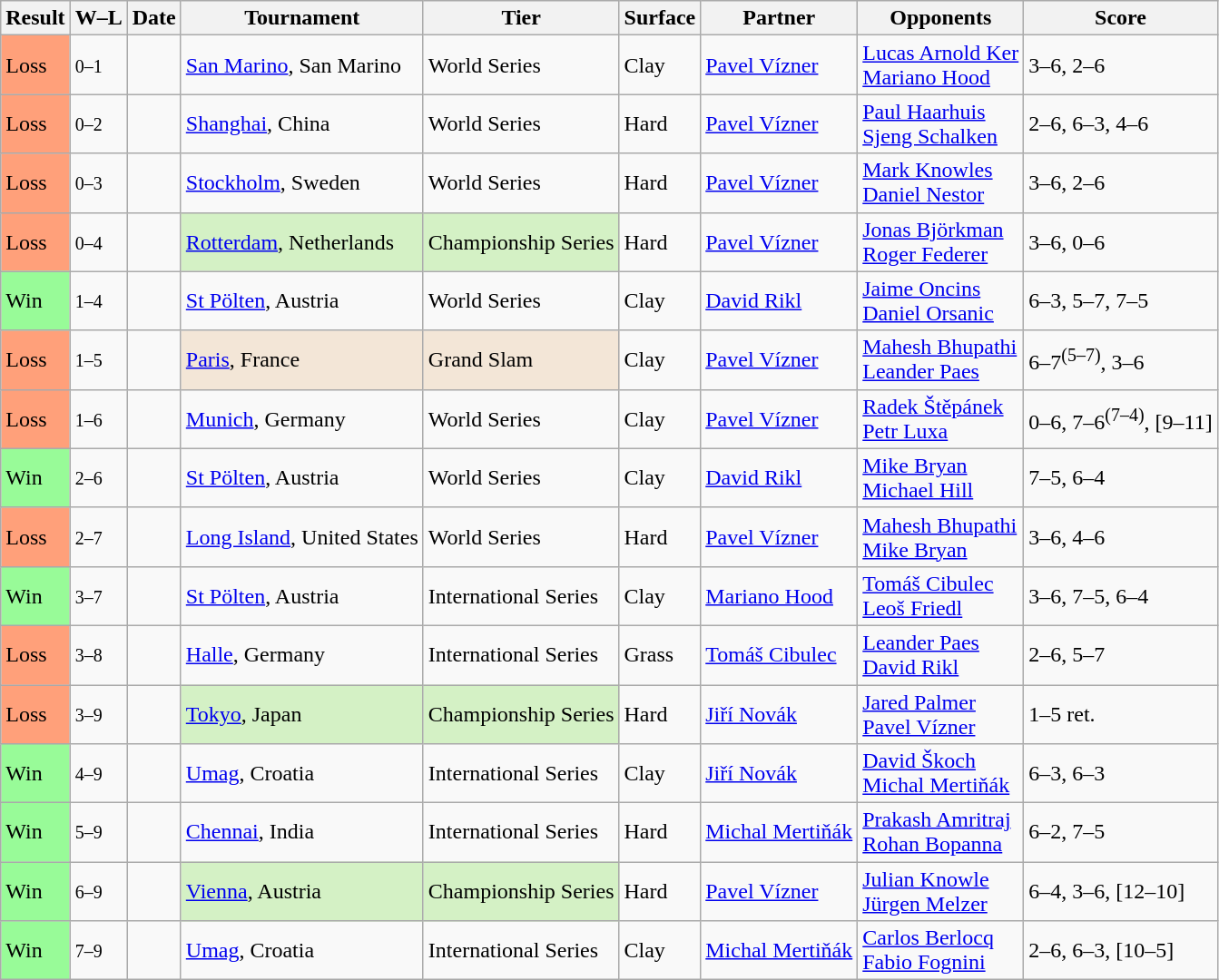<table class="sortable wikitable">
<tr>
<th>Result</th>
<th class="unsortable">W–L</th>
<th>Date</th>
<th>Tournament</th>
<th>Tier</th>
<th>Surface</th>
<th>Partner</th>
<th>Opponents</th>
<th class="unsortable">Score</th>
</tr>
<tr>
<td style="background:#ffa07a;">Loss</td>
<td><small>0–1</small></td>
<td><a href='#'></a></td>
<td><a href='#'>San Marino</a>, San Marino</td>
<td>World Series</td>
<td>Clay</td>
<td> <a href='#'>Pavel Vízner</a></td>
<td> <a href='#'>Lucas Arnold Ker</a> <br>  <a href='#'>Mariano Hood</a></td>
<td>3–6, 2–6</td>
</tr>
<tr>
<td style="background:#ffa07a;">Loss</td>
<td><small>0–2</small></td>
<td><a href='#'></a></td>
<td><a href='#'>Shanghai</a>, China</td>
<td>World Series</td>
<td>Hard</td>
<td> <a href='#'>Pavel Vízner</a></td>
<td> <a href='#'>Paul Haarhuis</a> <br>  <a href='#'>Sjeng Schalken</a></td>
<td>2–6, 6–3, 4–6</td>
</tr>
<tr>
<td style="background:#ffa07a;">Loss</td>
<td><small>0–3</small></td>
<td><a href='#'></a></td>
<td><a href='#'>Stockholm</a>, Sweden</td>
<td>World Series</td>
<td>Hard</td>
<td> <a href='#'>Pavel Vízner</a></td>
<td> <a href='#'>Mark Knowles</a> <br>  <a href='#'>Daniel Nestor</a></td>
<td>3–6, 2–6</td>
</tr>
<tr>
<td style="background:#ffa07a;">Loss</td>
<td><small>0–4</small></td>
<td><a href='#'></a></td>
<td style="background:#d4f1c5;"><a href='#'>Rotterdam</a>, Netherlands</td>
<td style="background:#d4f1c5;">Championship Series</td>
<td>Hard</td>
<td> <a href='#'>Pavel Vízner</a></td>
<td> <a href='#'>Jonas Björkman</a> <br>  <a href='#'>Roger Federer</a></td>
<td>3–6, 0–6</td>
</tr>
<tr>
<td style="background:#98fb98;">Win</td>
<td><small>1–4</small></td>
<td><a href='#'></a></td>
<td><a href='#'>St Pölten</a>, Austria</td>
<td>World Series</td>
<td>Clay</td>
<td> <a href='#'>David Rikl</a></td>
<td> <a href='#'>Jaime Oncins</a> <br>  <a href='#'>Daniel Orsanic</a></td>
<td>6–3, 5–7, 7–5</td>
</tr>
<tr>
<td style="background:#ffa07a;">Loss</td>
<td><small>1–5</small></td>
<td><a href='#'></a></td>
<td style="background:#f3e6d7;"><a href='#'>Paris</a>, France</td>
<td style="background:#f3e6d7;">Grand Slam</td>
<td>Clay</td>
<td> <a href='#'>Pavel Vízner</a></td>
<td> <a href='#'>Mahesh Bhupathi</a> <br>  <a href='#'>Leander Paes</a></td>
<td>6–7<sup>(5–7)</sup>, 3–6</td>
</tr>
<tr>
<td style="background:#ffa07a;">Loss</td>
<td><small>1–6</small></td>
<td><a href='#'></a></td>
<td><a href='#'>Munich</a>, Germany</td>
<td>World Series</td>
<td>Clay</td>
<td> <a href='#'>Pavel Vízner</a></td>
<td> <a href='#'>Radek Štěpánek</a> <br>  <a href='#'>Petr Luxa</a></td>
<td>0–6, 7–6<sup>(7–4)</sup>, [9–11]</td>
</tr>
<tr>
<td style="background:#98fb98;">Win</td>
<td><small>2–6</small></td>
<td><a href='#'></a></td>
<td><a href='#'>St Pölten</a>, Austria</td>
<td>World Series</td>
<td>Clay</td>
<td> <a href='#'>David Rikl</a></td>
<td> <a href='#'>Mike Bryan</a> <br>  <a href='#'>Michael Hill</a></td>
<td>7–5, 6–4</td>
</tr>
<tr>
<td style="background:#ffa07a;">Loss</td>
<td><small>2–7</small></td>
<td><a href='#'></a></td>
<td><a href='#'>Long Island</a>, United States</td>
<td>World Series</td>
<td>Hard</td>
<td> <a href='#'>Pavel Vízner</a></td>
<td> <a href='#'>Mahesh Bhupathi</a> <br>  <a href='#'>Mike Bryan</a></td>
<td>3–6, 4–6</td>
</tr>
<tr>
<td style="background:#98fb98;">Win</td>
<td><small>3–7</small></td>
<td><a href='#'></a></td>
<td><a href='#'>St Pölten</a>, Austria</td>
<td>International Series</td>
<td>Clay</td>
<td> <a href='#'>Mariano Hood</a></td>
<td> <a href='#'>Tomáš Cibulec</a> <br>  <a href='#'>Leoš Friedl</a></td>
<td>3–6, 7–5, 6–4</td>
</tr>
<tr>
<td style="background:#ffa07a;">Loss</td>
<td><small>3–8</small></td>
<td><a href='#'></a></td>
<td><a href='#'>Halle</a>, Germany</td>
<td>International Series</td>
<td>Grass</td>
<td> <a href='#'>Tomáš Cibulec</a></td>
<td> <a href='#'>Leander Paes</a> <br>  <a href='#'>David Rikl</a></td>
<td>2–6, 5–7</td>
</tr>
<tr>
<td style="background:#ffa07a;">Loss</td>
<td><small>3–9</small></td>
<td><a href='#'></a></td>
<td style="background:#d4f1c5;"><a href='#'>Tokyo</a>, Japan</td>
<td style="background:#d4f1c5;">Championship Series</td>
<td>Hard</td>
<td> <a href='#'>Jiří Novák</a></td>
<td> <a href='#'>Jared Palmer</a> <br>  <a href='#'>Pavel Vízner</a></td>
<td>1–5 ret.</td>
</tr>
<tr>
<td style="background:#98fb98;">Win</td>
<td><small>4–9</small></td>
<td><a href='#'></a></td>
<td><a href='#'>Umag</a>, Croatia</td>
<td>International Series</td>
<td>Clay</td>
<td> <a href='#'>Jiří Novák</a></td>
<td> <a href='#'>David Škoch</a> <br>  <a href='#'>Michal Mertiňák</a></td>
<td>6–3, 6–3</td>
</tr>
<tr>
<td style="background:#98fb98;">Win</td>
<td><small>5–9</small></td>
<td><a href='#'></a></td>
<td><a href='#'>Chennai</a>, India</td>
<td>International Series</td>
<td>Hard</td>
<td> <a href='#'>Michal Mertiňák</a></td>
<td> <a href='#'>Prakash Amritraj</a> <br>  <a href='#'>Rohan Bopanna</a></td>
<td>6–2, 7–5</td>
</tr>
<tr>
<td style="background:#98fb98;">Win</td>
<td><small>6–9</small></td>
<td><a href='#'></a></td>
<td style="background:#d4f1c5;"><a href='#'>Vienna</a>, Austria</td>
<td style="background:#d4f1c5;">Championship Series</td>
<td>Hard</td>
<td> <a href='#'>Pavel Vízner</a></td>
<td> <a href='#'>Julian Knowle</a> <br>  <a href='#'>Jürgen Melzer</a></td>
<td>6–4, 3–6, [12–10]</td>
</tr>
<tr>
<td style="background:#98fb98;">Win</td>
<td><small>7–9</small></td>
<td><a href='#'></a></td>
<td><a href='#'>Umag</a>, Croatia</td>
<td>International Series</td>
<td>Clay</td>
<td> <a href='#'>Michal Mertiňák</a></td>
<td> <a href='#'>Carlos Berlocq</a> <br>  <a href='#'>Fabio Fognini</a></td>
<td>2–6, 6–3, [10–5]</td>
</tr>
</table>
